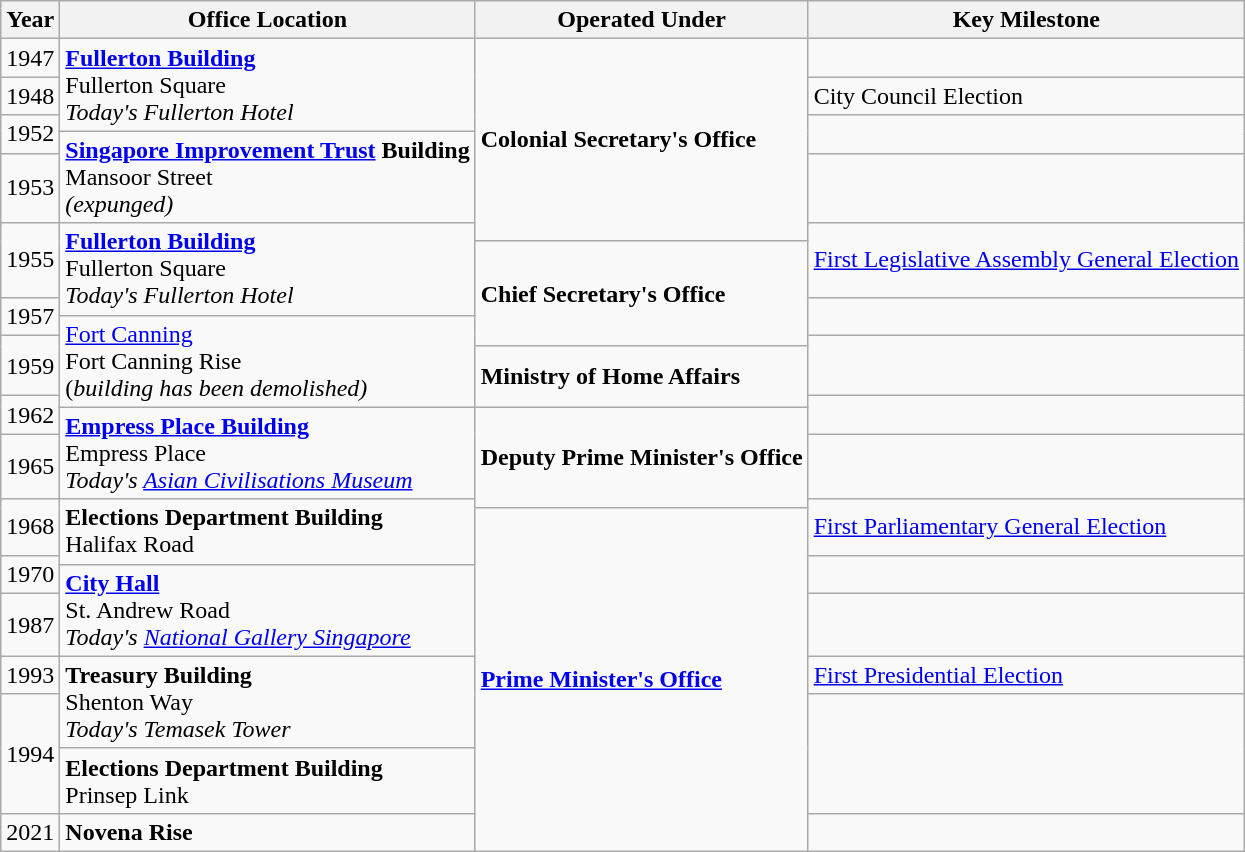<table class="wikitable mw-collapsible mw-collapsed">
<tr>
<th>Year</th>
<th>Office Location</th>
<th>Operated Under</th>
<th>Key Milestone</th>
</tr>
<tr>
<td>1947</td>
<td rowspan="3"><strong><a href='#'>Fullerton Building</a></strong><br>Fullerton Square<br><em>Today's Fullerton Hotel</em></td>
<td rowspan="7"><strong>Colonial Secretary's Office</strong></td>
<td></td>
</tr>
<tr>
<td>1948</td>
<td>City Council Election</td>
</tr>
<tr>
<td rowspan="2">1952</td>
<td rowspan="2"></td>
</tr>
<tr>
<td rowspan="2"><strong><a href='#'>Singapore Improvement Trust</a> Building</strong><br>Mansoor Street<br><em>(expunged)</em></td>
</tr>
<tr>
<td rowspan="2">1953</td>
<td rowspan="2"></td>
</tr>
<tr>
<td rowspan="4"><strong><a href='#'>Fullerton Building</a></strong><br>Fullerton Square<br><em>Today's Fullerton Hotel</em></td>
</tr>
<tr>
<td rowspan="2">1955</td>
<td rowspan="2"><a href='#'>First Legislative Assembly General Election</a></td>
</tr>
<tr>
<td rowspan="4"><strong>Chief Secretary's Office</strong></td>
</tr>
<tr>
<td rowspan="2">1957</td>
<td rowspan="2"></td>
</tr>
<tr>
<td rowspan="4"><a href='#'>Fort Canning</a><br>Fort Canning Rise<br>(<em>building has been demolished)</em></td>
</tr>
<tr>
<td rowspan="2">1959</td>
<td rowspan="2"></td>
</tr>
<tr>
<td rowspan="2"><strong>Ministry of Home Affairs</strong></td>
</tr>
<tr>
<td rowspan="2">1962</td>
<td rowspan="2"></td>
</tr>
<tr>
<td rowspan="2"><strong><a href='#'>Empress Place Building</a></strong><br>Empress Place<br><em>Today's <a href='#'>Asian Civilisations Museum</a></em></td>
<td rowspan="4"><strong>Deputy Prime Minister's Office</strong></td>
</tr>
<tr>
<td rowspan="2">1965</td>
<td rowspan="2"></td>
</tr>
<tr>
<td rowspan="4"><strong>Elections Department Building</strong><br>Halifax Road</td>
</tr>
<tr>
<td rowspan="2">1968</td>
<td rowspan="2"><a href='#'>First Parliamentary General Election</a></td>
</tr>
<tr>
<td rowspan="9"><a href='#'><strong>Prime Minister's Office</strong></a></td>
</tr>
<tr>
<td rowspan="2">1970</td>
<td rowspan="2"></td>
</tr>
<tr>
<td rowspan="2"><a href='#'><strong>City Hall</strong></a><br>St. Andrew Road<br><em>Today's <a href='#'>National Gallery Singapore</a></em></td>
</tr>
<tr>
<td rowspan="2">1987</td>
<td rowspan="2"></td>
</tr>
<tr>
<td rowspan="3"><strong>Treasury Building</strong><br>Shenton Way<br><em>Today's Temasek Tower</em></td>
</tr>
<tr>
<td>1993</td>
<td><a href='#'>First Presidential Election</a></td>
</tr>
<tr>
<td rowspan="2">1994</td>
<td rowspan="2"></td>
</tr>
<tr>
<td><strong>Elections Department Building</strong><br>Prinsep Link</td>
</tr>
<tr>
<td>2021</td>
<td><strong>Novena Rise</strong></td>
<td></td>
</tr>
</table>
